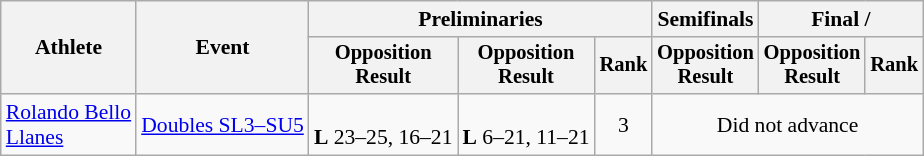<table class=wikitable style="font-size:90%">
<tr>
<th rowspan="2">Athlete</th>
<th rowspan="2">Event</th>
<th colspan="3">Preliminaries</th>
<th>Semifinals</th>
<th colspan="2">Final / </th>
</tr>
<tr style="font-size:95%">
<th>Opposition<br>Result</th>
<th>Opposition<br>Result</th>
<th>Rank</th>
<th>Opposition<br>Result</th>
<th>Opposition<br>Result</th>
<th>Rank</th>
</tr>
<tr align=center>
<td align=left><a href='#'>Rolando Bello</a><br><a href='#'> Llanes</a></td>
<td align=left><a href='#'>Doubles SL3–SU5</a></td>
<td><br><strong>L</strong> 23–25, 16–21</td>
<td><br><strong>L</strong> 6–21, 11–21</td>
<td>3</td>
<td colspan=3>Did not advance</td>
</tr>
</table>
